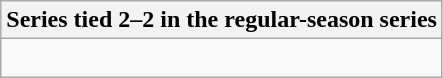<table class="wikitable collapsible collapsed">
<tr>
<th>Series tied 2–2 in the regular-season series</th>
</tr>
<tr>
<td><br>


</td>
</tr>
</table>
